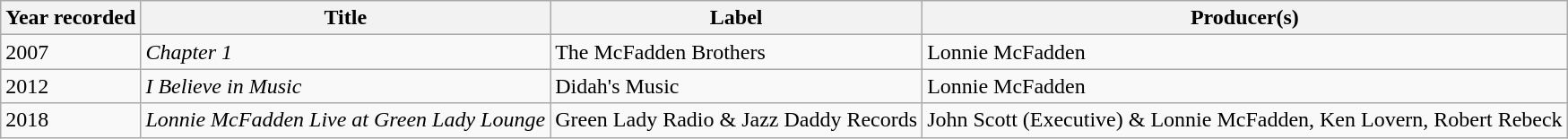<table class="wikitable sortable">
<tr>
<th>Year recorded</th>
<th>Title</th>
<th>Label</th>
<th>Producer(s)</th>
</tr>
<tr>
<td>2007</td>
<td><em>Chapter 1</em></td>
<td>The McFadden Brothers</td>
<td>Lonnie McFadden</td>
</tr>
<tr>
<td>2012</td>
<td><em>I Believe in Music</em></td>
<td>Didah's Music</td>
<td>Lonnie McFadden</td>
</tr>
<tr>
<td>2018</td>
<td><em>Lonnie McFadden Live at Green Lady Lounge</em></td>
<td>Green Lady Radio & Jazz Daddy Records</td>
<td>John Scott (Executive) & Lonnie McFadden, Ken Lovern, Robert Rebeck</td>
</tr>
</table>
